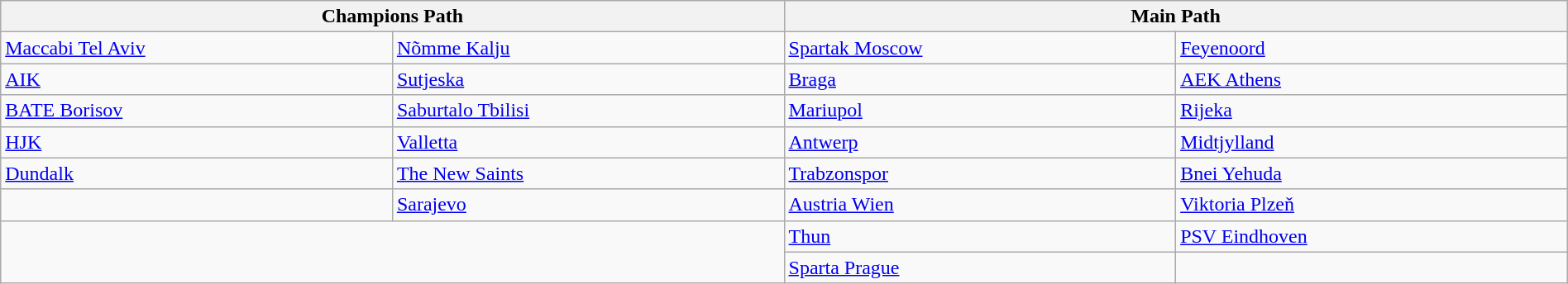<table class="wikitable" style="table-layout:fixed;width:100%;">
<tr>
<th colspan="2">Champions Path</th>
<th colspan="2">Main Path</th>
</tr>
<tr>
<td width=25%> <a href='#'>Maccabi Tel Aviv</a> </td>
<td width=25%> <a href='#'>Nõmme Kalju</a> </td>
<td width=25%> <a href='#'>Spartak Moscow</a> </td>
<td width=25%> <a href='#'>Feyenoord</a> </td>
</tr>
<tr>
<td> <a href='#'>AIK</a> </td>
<td> <a href='#'>Sutjeska</a> </td>
<td> <a href='#'>Braga</a> </td>
<td> <a href='#'>AEK Athens</a> </td>
</tr>
<tr>
<td> <a href='#'>BATE Borisov</a> </td>
<td> <a href='#'>Saburtalo Tbilisi</a> </td>
<td> <a href='#'>Mariupol</a> </td>
<td> <a href='#'>Rijeka</a> </td>
</tr>
<tr>
<td> <a href='#'>HJK</a> </td>
<td> <a href='#'>Valletta</a> </td>
<td> <a href='#'>Antwerp</a> </td>
<td> <a href='#'>Midtjylland</a> </td>
</tr>
<tr>
<td> <a href='#'>Dundalk</a> </td>
<td> <a href='#'>The New Saints</a> </td>
<td> <a href='#'>Trabzonspor</a> </td>
<td> <a href='#'>Bnei Yehuda</a> </td>
</tr>
<tr>
<td></td>
<td> <a href='#'>Sarajevo</a> </td>
<td> <a href='#'>Austria Wien</a> </td>
<td> <a href='#'>Viktoria Plzeň</a> </td>
</tr>
<tr>
<td colspan="2" rowspan="2"></td>
<td> <a href='#'>Thun</a> </td>
<td> <a href='#'>PSV Eindhoven</a> </td>
</tr>
<tr>
<td> <a href='#'>Sparta Prague</a> </td>
<td></td>
</tr>
</table>
